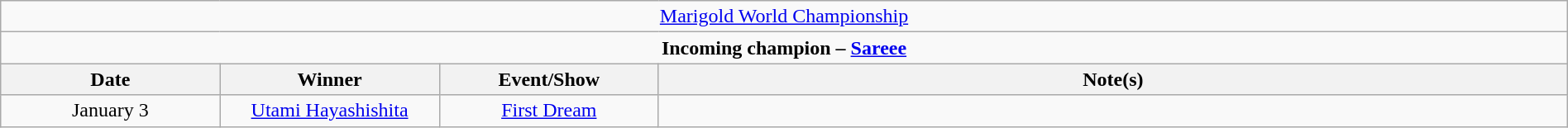<table class="wikitable" style="text-align:center; width:100%;">
<tr>
<td colspan="4" style="text-align: center;"><a href='#'>Marigold World Championship</a></td>
</tr>
<tr>
<td colspan="4" style="text-align: center;"><strong>Incoming champion – <a href='#'>Sareee</a></strong></td>
</tr>
<tr>
<th width=14%>Date</th>
<th width=14%>Winner</th>
<th width=14%>Event/Show</th>
<th width=58%>Note(s)</th>
</tr>
<tr>
<td>January 3</td>
<td><a href='#'>Utami Hayashishita</a></td>
<td><a href='#'>First Dream</a></td>
<td></td>
</tr>
</table>
